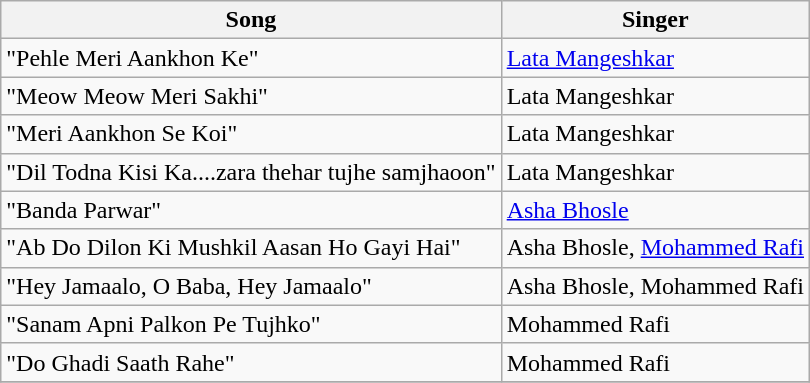<table class="wikitable">
<tr>
<th>Song</th>
<th>Singer</th>
</tr>
<tr>
<td>"Pehle Meri Aankhon Ke"</td>
<td><a href='#'>Lata Mangeshkar</a></td>
</tr>
<tr>
<td>"Meow Meow Meri Sakhi"</td>
<td>Lata Mangeshkar</td>
</tr>
<tr>
<td>"Meri Aankhon Se Koi"</td>
<td>Lata Mangeshkar</td>
</tr>
<tr>
<td>"Dil Todna Kisi Ka....zara thehar tujhe samjhaoon"</td>
<td>Lata Mangeshkar</td>
</tr>
<tr>
<td>"Banda Parwar"</td>
<td><a href='#'>Asha Bhosle</a></td>
</tr>
<tr>
<td>"Ab Do Dilon Ki Mushkil Aasan Ho Gayi Hai"</td>
<td>Asha Bhosle, <a href='#'>Mohammed Rafi</a></td>
</tr>
<tr>
<td>"Hey Jamaalo, O Baba, Hey Jamaalo"</td>
<td>Asha Bhosle, Mohammed Rafi</td>
</tr>
<tr>
<td>"Sanam Apni Palkon Pe Tujhko"</td>
<td>Mohammed Rafi</td>
</tr>
<tr>
<td>"Do Ghadi Saath Rahe"</td>
<td>Mohammed Rafi</td>
</tr>
<tr>
</tr>
</table>
